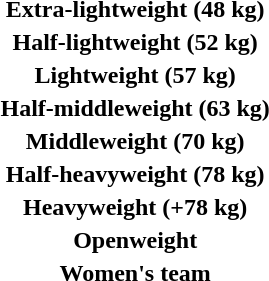<table>
<tr>
<th rowspan=2>Extra-lightweight (48 kg)<br></th>
<td rowspan=2></td>
<td rowspan=2></td>
<td></td>
</tr>
<tr>
<td></td>
</tr>
<tr>
<th rowspan=2>Half-lightweight (52 kg)<br></th>
<td rowspan=2></td>
<td rowspan=2></td>
<td></td>
</tr>
<tr>
<td></td>
</tr>
<tr>
<th rowspan=2>Lightweight (57 kg)<br></th>
<td rowspan=2></td>
<td rowspan=2></td>
<td></td>
</tr>
<tr>
<td></td>
</tr>
<tr>
<th rowspan=2>Half-middleweight (63 kg)<br></th>
<td rowspan=2></td>
<td rowspan=2></td>
<td></td>
</tr>
<tr>
<td></td>
</tr>
<tr>
<th rowspan=2>Middleweight (70 kg)<br></th>
<td rowspan=2></td>
<td rowspan=2></td>
<td></td>
</tr>
<tr>
<td></td>
</tr>
<tr>
<th rowspan=2>Half-heavyweight (78 kg)<br></th>
<td rowspan=2></td>
<td rowspan=2></td>
<td></td>
</tr>
<tr>
<td></td>
</tr>
<tr>
<th rowspan=2>Heavyweight (+78 kg)<br></th>
<td rowspan=2></td>
<td rowspan=2></td>
<td></td>
</tr>
<tr>
<td></td>
</tr>
<tr>
<th rowspan=2>Openweight<br></th>
<td rowspan=2></td>
<td rowspan=2></td>
<td></td>
</tr>
<tr>
<td></td>
</tr>
<tr>
<th rowspan=2>Women's team<br></th>
<td rowspan=2></td>
<td rowspan=2></td>
<td></td>
</tr>
<tr>
<td></td>
</tr>
</table>
